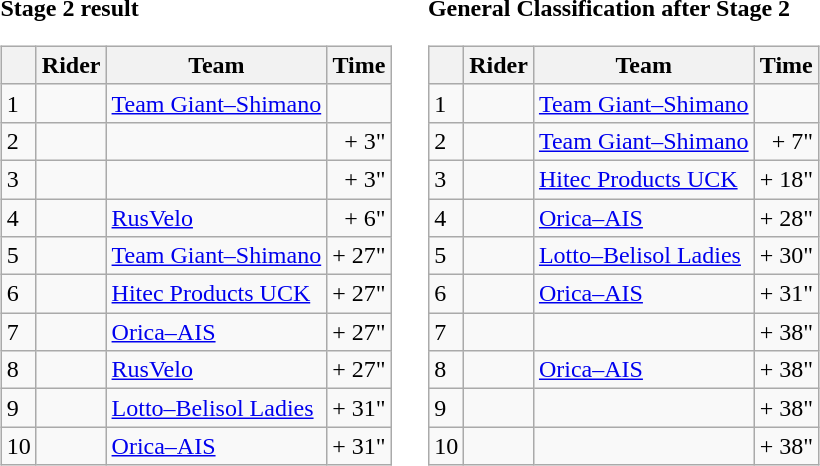<table>
<tr>
<td><strong>Stage 2 result</strong><br><table class="wikitable">
<tr>
<th></th>
<th>Rider</th>
<th>Team</th>
<th>Time</th>
</tr>
<tr>
<td>1</td>
<td></td>
<td><a href='#'>Team Giant–Shimano</a></td>
<td align="right"></td>
</tr>
<tr>
<td>2</td>
<td></td>
<td></td>
<td align="right">+ 3"</td>
</tr>
<tr>
<td>3</td>
<td></td>
<td></td>
<td align="right">+ 3"</td>
</tr>
<tr>
<td>4</td>
<td></td>
<td><a href='#'>RusVelo</a></td>
<td align="right">+ 6"</td>
</tr>
<tr>
<td>5</td>
<td> </td>
<td><a href='#'>Team Giant–Shimano</a></td>
<td align="right">+ 27"</td>
</tr>
<tr>
<td>6</td>
<td></td>
<td><a href='#'>Hitec Products UCK</a></td>
<td align="right">+ 27"</td>
</tr>
<tr>
<td>7</td>
<td></td>
<td><a href='#'>Orica–AIS</a></td>
<td align="right">+ 27"</td>
</tr>
<tr>
<td>8</td>
<td></td>
<td><a href='#'>RusVelo</a></td>
<td align="right">+ 27"</td>
</tr>
<tr>
<td>9</td>
<td></td>
<td><a href='#'>Lotto–Belisol Ladies</a></td>
<td align="right">+ 31"</td>
</tr>
<tr>
<td>10</td>
<td> </td>
<td><a href='#'>Orica–AIS</a></td>
<td align="right">+ 31"</td>
</tr>
</table>
</td>
<td></td>
<td><strong>General Classification after Stage 2</strong><br><table class="wikitable">
<tr>
<th></th>
<th>Rider</th>
<th>Team</th>
<th>Time</th>
</tr>
<tr>
<td>1</td>
<td> </td>
<td><a href='#'>Team Giant–Shimano</a></td>
<td align="right"></td>
</tr>
<tr>
<td>2</td>
<td> </td>
<td><a href='#'>Team Giant–Shimano</a></td>
<td align="right">+ 7"</td>
</tr>
<tr>
<td>3</td>
<td></td>
<td><a href='#'>Hitec Products UCK</a></td>
<td align="right">+ 18"</td>
</tr>
<tr>
<td>4</td>
<td></td>
<td><a href='#'>Orica–AIS</a></td>
<td align="right">+ 28"</td>
</tr>
<tr>
<td>5</td>
<td></td>
<td><a href='#'>Lotto–Belisol Ladies</a></td>
<td align="right">+ 30"</td>
</tr>
<tr>
<td>6</td>
<td></td>
<td><a href='#'>Orica–AIS</a></td>
<td align="right">+ 31"</td>
</tr>
<tr>
<td>7</td>
<td></td>
<td></td>
<td align="right">+ 38"</td>
</tr>
<tr>
<td>8</td>
<td></td>
<td><a href='#'>Orica–AIS</a></td>
<td align="right">+ 38"</td>
</tr>
<tr>
<td>9</td>
<td></td>
<td></td>
<td align="right">+ 38"</td>
</tr>
<tr>
<td>10</td>
<td></td>
<td></td>
<td align="right">+ 38"</td>
</tr>
</table>
</td>
</tr>
</table>
